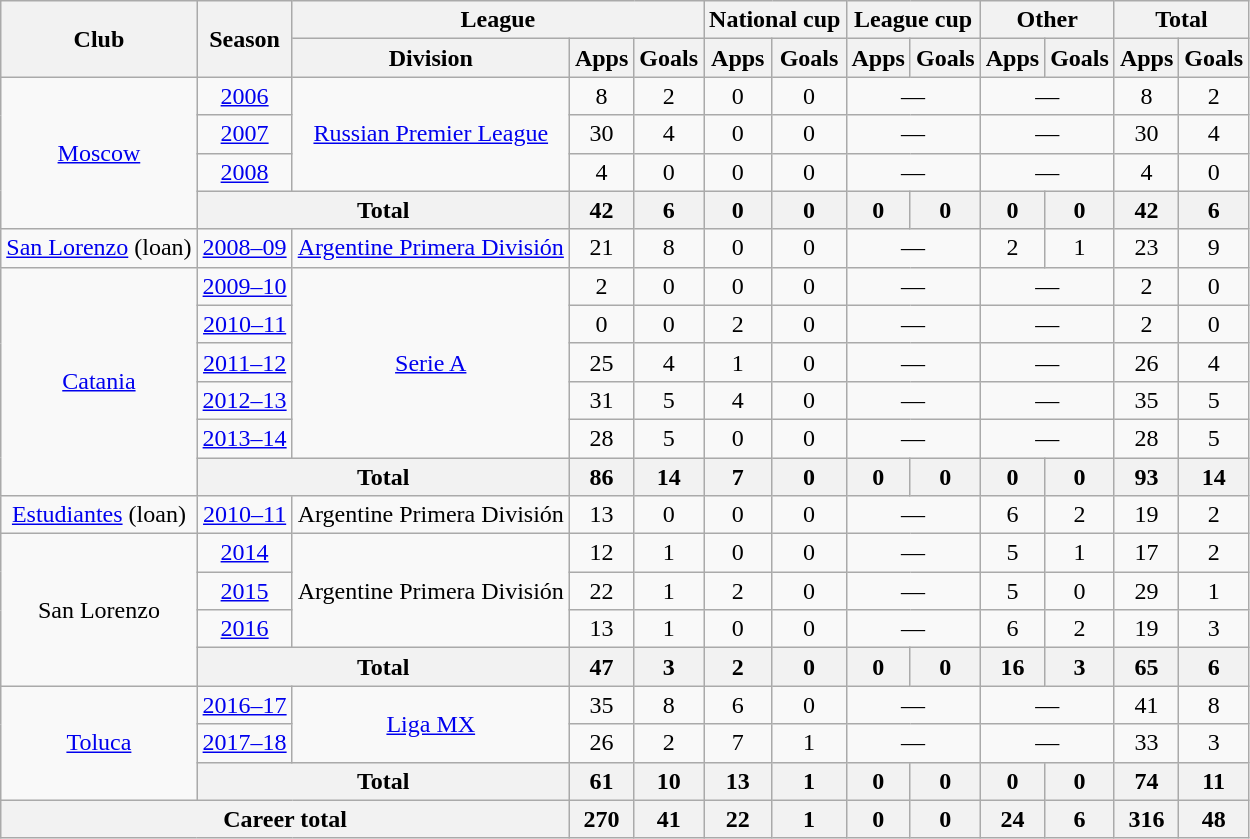<table class="wikitable" style="text-align:center">
<tr>
<th rowspan="2">Club</th>
<th rowspan="2">Season</th>
<th colspan="3">League</th>
<th colspan="2">National cup</th>
<th colspan="2">League cup</th>
<th colspan="2">Other</th>
<th colspan="2">Total</th>
</tr>
<tr>
<th>Division</th>
<th>Apps</th>
<th>Goals</th>
<th>Apps</th>
<th>Goals</th>
<th>Apps</th>
<th>Goals</th>
<th>Apps</th>
<th>Goals</th>
<th>Apps</th>
<th>Goals</th>
</tr>
<tr>
<td rowspan="4"><a href='#'>Moscow</a></td>
<td><a href='#'>2006</a></td>
<td rowspan="3"><a href='#'>Russian Premier League</a></td>
<td>8</td>
<td>2</td>
<td>0</td>
<td>0</td>
<td colspan="2">—</td>
<td colspan="2">—</td>
<td>8</td>
<td>2</td>
</tr>
<tr>
<td><a href='#'>2007</a></td>
<td>30</td>
<td>4</td>
<td>0</td>
<td>0</td>
<td colspan="2">—</td>
<td colspan="2">—</td>
<td>30</td>
<td>4</td>
</tr>
<tr>
<td><a href='#'>2008</a></td>
<td>4</td>
<td>0</td>
<td>0</td>
<td>0</td>
<td colspan="2">—</td>
<td colspan="2">—</td>
<td>4</td>
<td>0</td>
</tr>
<tr>
<th colspan="2">Total</th>
<th>42</th>
<th>6</th>
<th>0</th>
<th>0</th>
<th>0</th>
<th>0</th>
<th>0</th>
<th>0</th>
<th>42</th>
<th>6</th>
</tr>
<tr>
<td><a href='#'>San Lorenzo</a> (loan)</td>
<td><a href='#'>2008–09</a></td>
<td><a href='#'>Argentine Primera División</a></td>
<td>21</td>
<td>8</td>
<td>0</td>
<td>0</td>
<td colspan="2">—</td>
<td>2</td>
<td>1</td>
<td>23</td>
<td>9</td>
</tr>
<tr>
<td rowspan="6"><a href='#'>Catania</a></td>
<td><a href='#'>2009–10</a></td>
<td rowspan="5"><a href='#'>Serie A</a></td>
<td>2</td>
<td>0</td>
<td>0</td>
<td>0</td>
<td colspan="2">—</td>
<td colspan="2">—</td>
<td>2</td>
<td>0</td>
</tr>
<tr>
<td><a href='#'>2010–11</a></td>
<td>0</td>
<td>0</td>
<td>2</td>
<td>0</td>
<td colspan="2">—</td>
<td colspan="2">—</td>
<td>2</td>
<td>0</td>
</tr>
<tr>
<td><a href='#'>2011–12</a></td>
<td>25</td>
<td>4</td>
<td>1</td>
<td>0</td>
<td colspan="2">—</td>
<td colspan="2">—</td>
<td>26</td>
<td>4</td>
</tr>
<tr>
<td><a href='#'>2012–13</a></td>
<td>31</td>
<td>5</td>
<td>4</td>
<td>0</td>
<td colspan="2">—</td>
<td colspan="2">—</td>
<td>35</td>
<td>5</td>
</tr>
<tr>
<td><a href='#'>2013–14</a></td>
<td>28</td>
<td>5</td>
<td>0</td>
<td>0</td>
<td colspan="2">—</td>
<td colspan="2">—</td>
<td>28</td>
<td>5</td>
</tr>
<tr>
<th colspan="2">Total</th>
<th>86</th>
<th>14</th>
<th>7</th>
<th>0</th>
<th>0</th>
<th>0</th>
<th>0</th>
<th>0</th>
<th>93</th>
<th>14</th>
</tr>
<tr>
<td><a href='#'>Estudiantes</a> (loan)</td>
<td><a href='#'>2010–11</a></td>
<td>Argentine Primera División</td>
<td>13</td>
<td>0</td>
<td>0</td>
<td>0</td>
<td colspan="2">—</td>
<td>6</td>
<td>2</td>
<td>19</td>
<td>2</td>
</tr>
<tr>
<td rowspan="4">San Lorenzo</td>
<td><a href='#'>2014</a></td>
<td rowspan="3">Argentine Primera División</td>
<td>12</td>
<td>1</td>
<td>0</td>
<td>0</td>
<td colspan="2">—</td>
<td>5</td>
<td>1</td>
<td>17</td>
<td>2</td>
</tr>
<tr>
<td><a href='#'>2015</a></td>
<td>22</td>
<td>1</td>
<td>2</td>
<td>0</td>
<td colspan="2">—</td>
<td>5</td>
<td>0</td>
<td>29</td>
<td>1</td>
</tr>
<tr>
<td><a href='#'>2016</a></td>
<td>13</td>
<td>1</td>
<td>0</td>
<td>0</td>
<td colspan="2">—</td>
<td>6</td>
<td>2</td>
<td>19</td>
<td>3</td>
</tr>
<tr>
<th colspan="2">Total</th>
<th>47</th>
<th>3</th>
<th>2</th>
<th>0</th>
<th>0</th>
<th>0</th>
<th>16</th>
<th>3</th>
<th>65</th>
<th>6</th>
</tr>
<tr>
<td rowspan="3"><a href='#'>Toluca</a></td>
<td><a href='#'>2016–17</a></td>
<td rowspan="2"><a href='#'>Liga MX</a></td>
<td>35</td>
<td>8</td>
<td>6</td>
<td>0</td>
<td colspan="2">—</td>
<td colspan="2">—</td>
<td>41</td>
<td>8</td>
</tr>
<tr>
<td><a href='#'>2017–18</a></td>
<td>26</td>
<td>2</td>
<td>7</td>
<td>1</td>
<td colspan="2">—</td>
<td colspan="2">—</td>
<td>33</td>
<td>3</td>
</tr>
<tr>
<th colspan="2">Total</th>
<th>61</th>
<th>10</th>
<th>13</th>
<th>1</th>
<th>0</th>
<th>0</th>
<th>0</th>
<th>0</th>
<th>74</th>
<th>11</th>
</tr>
<tr>
<th colspan="3">Career total</th>
<th>270</th>
<th>41</th>
<th>22</th>
<th>1</th>
<th>0</th>
<th>0</th>
<th>24</th>
<th>6</th>
<th>316</th>
<th>48</th>
</tr>
</table>
